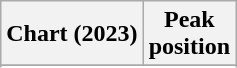<table class="wikitable sortable plainrowheaders" style="text-align:center">
<tr>
<th scope="col">Chart (2023)</th>
<th scope="col">Peak<br>position</th>
</tr>
<tr>
</tr>
<tr>
</tr>
<tr>
</tr>
</table>
